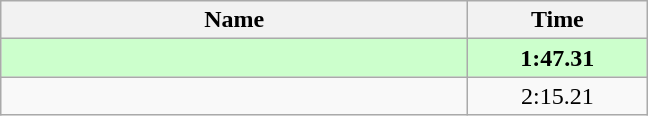<table class="wikitable" style="text-align:center;">
<tr>
<th style="width:19em">Name</th>
<th style="width:7em">Time</th>
</tr>
<tr bgcolor=ccffcc>
<td align=left><strong></strong></td>
<td><strong>1:47.31</strong></td>
</tr>
<tr>
<td align=left></td>
<td>2:15.21</td>
</tr>
</table>
